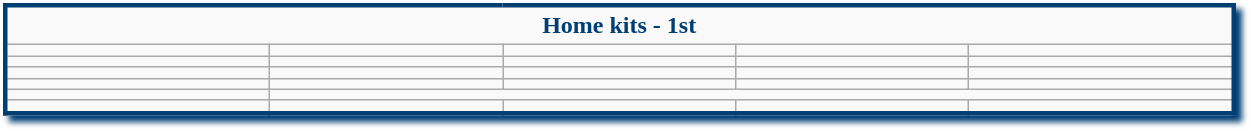<table class="wikitable collapsible collapsed" style="width:65%; border:solid 3px #013E74; box-shadow: 4px 4px 4px #013E74;">
<tr style="text-align:center; color:#013E74; font-weight:bold;">
<td colspan=5>Home kits - 1st</td>
</tr>
<tr>
<td></td>
<td></td>
<td></td>
<td></td>
<td></td>
</tr>
<tr>
<td></td>
<td></td>
<td></td>
<td></td>
<td></td>
</tr>
<tr>
<td></td>
<td></td>
<td></td>
<td></td>
<td></td>
</tr>
<tr>
<td></td>
<td></td>
<td></td>
<td></td>
<td></td>
</tr>
<tr>
<td></td>
</tr>
<tr>
<td></td>
<td></td>
<td></td>
<td></td>
<td></td>
</tr>
</table>
